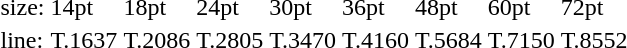<table style="margin-left:40px;">
<tr>
<td>size:</td>
<td>14pt</td>
<td>18pt</td>
<td>24pt</td>
<td>30pt</td>
<td>36pt</td>
<td>48pt</td>
<td>60pt</td>
<td>72pt</td>
</tr>
<tr>
<td>line:</td>
<td>T.1637</td>
<td>T.2086</td>
<td>T.2805</td>
<td>T.3470</td>
<td>T.4160</td>
<td>T.5684</td>
<td>T.7150</td>
<td>T.8552</td>
</tr>
</table>
